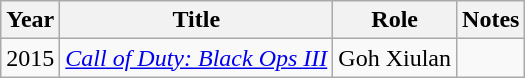<table class="wikitable sortable">
<tr>
<th>Year</th>
<th>Title</th>
<th>Role</th>
<th class="unsortable">Notes</th>
</tr>
<tr>
<td>2015</td>
<td><em><a href='#'>Call of Duty: Black Ops III</a></em></td>
<td>Goh Xiulan</td>
<td></td>
</tr>
</table>
